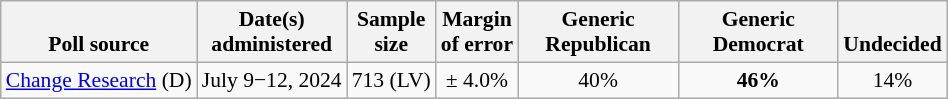<table class="wikitable" style="font-size:90%;text-align:center;">
<tr valign=bottom>
<th>Poll source</th>
<th>Date(s)<br>administered</th>
<th>Sample<br>size</th>
<th>Margin<br>of error</th>
<th style="width:100px;">Generic<br>Republican</th>
<th style="width:100px;">Generic<br>Democrat</th>
<th>Undecided</th>
</tr>
<tr>
<td style="text-align:left;"><a href='#'>Change Research</a> (D)</td>
<td data-sort-value="2024-07-12">July 9−12, 2024</td>
<td>713 (LV)</td>
<td>± 4.0%</td>
<td>40%</td>
<td><strong>46%</strong></td>
<td>14%</td>
</tr>
</table>
